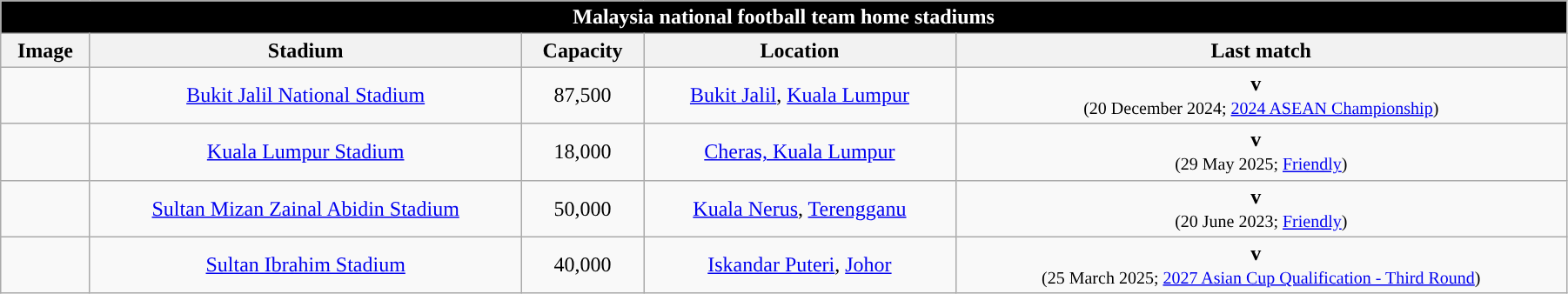<table class="wikitable" width=95% style="text-align:center;font-size:100%;">
<tr>
<th colspan=5 style="background: #000000; color: #FFFFFF;">Malaysia national football team home stadiums</th>
</tr>
<tr>
<th>Image</th>
<th>Stadium</th>
<th>Capacity</th>
<th>Location</th>
<th>Last match</th>
</tr>
<tr>
<td></td>
<td><a href='#'>Bukit Jalil National Stadium</a></td>
<td>87,500</td>
<td><a href='#'>Bukit Jalil</a>, <a href='#'>Kuala Lumpur</a></td>
<td><strong>v</strong>  <br><small>(20 December 2024; <a href='#'>2024 ASEAN Championship</a>)</small></td>
</tr>
<tr>
<td></td>
<td><a href='#'>Kuala Lumpur Stadium</a></td>
<td>18,000</td>
<td><a href='#'>Cheras, Kuala Lumpur</a></td>
<td><strong>v</strong>  <br><small>(29 May 2025; <a href='#'>Friendly</a>)</small></td>
</tr>
<tr>
<td></td>
<td><a href='#'>Sultan Mizan Zainal Abidin Stadium</a></td>
<td>50,000</td>
<td><a href='#'>Kuala Nerus</a>, <a href='#'>Terengganu</a></td>
<td><strong>v</strong>  <br><small>(20 June 2023; <a href='#'>Friendly</a>)</small></td>
</tr>
<tr>
<td></td>
<td><a href='#'>Sultan Ibrahim Stadium</a></td>
<td>40,000</td>
<td><a href='#'>Iskandar Puteri</a>, <a href='#'>Johor</a></td>
<td><strong>v</strong>  <br><small>(25 March 2025; <a href='#'>2027 Asian Cup Qualification - Third Round</a>)</small></td>
</tr>
</table>
